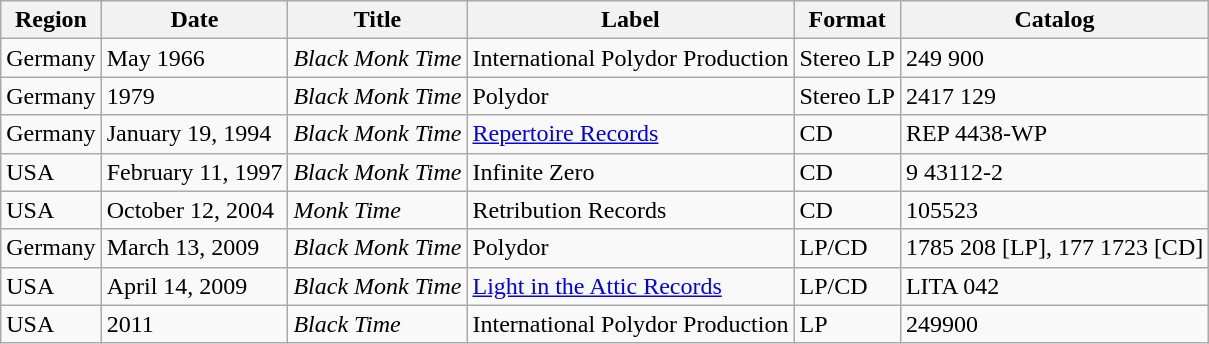<table class="wikitable">
<tr>
<th>Region</th>
<th>Date</th>
<th>Title</th>
<th>Label</th>
<th>Format</th>
<th>Catalog</th>
</tr>
<tr>
<td>Germany</td>
<td>May 1966</td>
<td><em>Black Monk Time</em></td>
<td>International Polydor Production</td>
<td>Stereo LP</td>
<td>249 900</td>
</tr>
<tr>
<td>Germany</td>
<td>1979</td>
<td><em>Black Monk Time</em></td>
<td>Polydor</td>
<td>Stereo LP</td>
<td>2417 129</td>
</tr>
<tr>
<td>Germany</td>
<td>January 19, 1994</td>
<td><em>Black Monk Time</em></td>
<td><a href='#'>Repertoire Records</a></td>
<td>CD</td>
<td>REP 4438-WP</td>
</tr>
<tr>
<td>USA</td>
<td>February 11, 1997</td>
<td><em>Black Monk Time</em></td>
<td>Infinite Zero</td>
<td>CD</td>
<td>9 43112-2</td>
</tr>
<tr>
<td>USA</td>
<td>October 12, 2004</td>
<td><em>Monk Time</em></td>
<td>Retribution Records</td>
<td>CD</td>
<td>105523</td>
</tr>
<tr>
<td>Germany</td>
<td>March 13, 2009</td>
<td><em>Black Monk Time</em></td>
<td>Polydor</td>
<td>LP/CD</td>
<td>1785 208 [LP], 177 1723 [CD]</td>
</tr>
<tr>
<td>USA</td>
<td>April 14, 2009</td>
<td><em>Black Monk Time</em></td>
<td><a href='#'>Light in the Attic Records</a></td>
<td>LP/CD</td>
<td>LITA 042</td>
</tr>
<tr>
<td>USA</td>
<td>2011</td>
<td><em>Black Time</em></td>
<td>International Polydor Production</td>
<td>LP</td>
<td>249900</td>
</tr>
</table>
